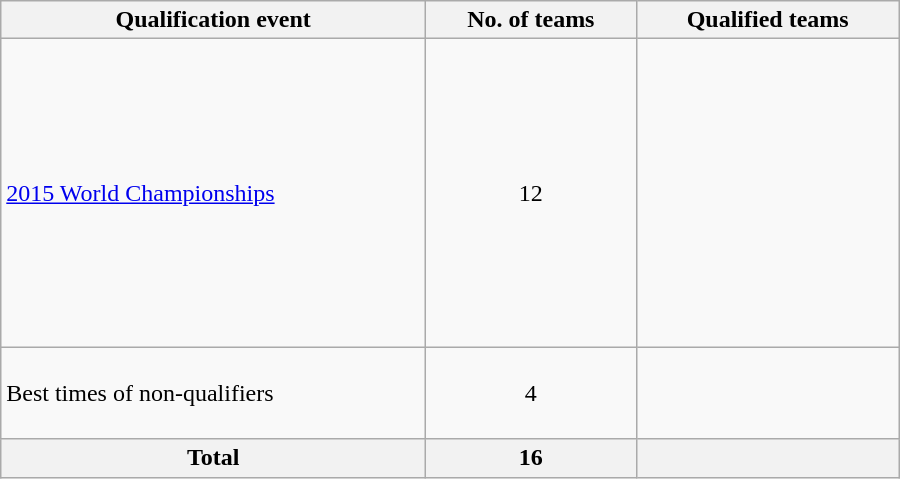<table class=wikitable style="text-align:left" width=600>
<tr>
<th>Qualification event</th>
<th>No. of teams</th>
<th>Qualified teams</th>
</tr>
<tr>
<td><a href='#'>2015 World Championships</a></td>
<td align=center>12</td>
<td><br><br><br><br><br><br><br><br><br><br><br></td>
</tr>
<tr>
<td>Best times of non-qualifiers</td>
<td align=center>4</td>
<td><br><br><br></td>
</tr>
<tr>
<th>Total</th>
<th>16</th>
<th></th>
</tr>
</table>
